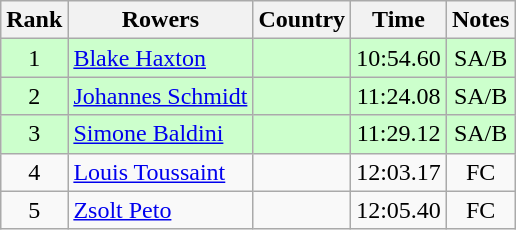<table class="wikitable" style="text-align:center">
<tr>
<th>Rank</th>
<th>Rowers</th>
<th>Country</th>
<th>Time</th>
<th>Notes</th>
</tr>
<tr bgcolor=ccffcc>
<td>1</td>
<td align="left"><a href='#'>Blake Haxton</a></td>
<td align="left"></td>
<td>10:54.60</td>
<td>SA/B</td>
</tr>
<tr bgcolor=ccffcc>
<td>2</td>
<td align="left"><a href='#'>Johannes Schmidt</a></td>
<td align="left"></td>
<td>11:24.08</td>
<td>SA/B</td>
</tr>
<tr bgcolor=ccffcc>
<td>3</td>
<td align="left"><a href='#'>Simone Baldini</a></td>
<td align="left"></td>
<td>11:29.12</td>
<td>SA/B</td>
</tr>
<tr>
<td>4</td>
<td align="left"><a href='#'>Louis Toussaint</a></td>
<td align="left"></td>
<td>12:03.17</td>
<td>FC</td>
</tr>
<tr>
<td>5</td>
<td align="left"><a href='#'>Zsolt Peto</a></td>
<td align="left"></td>
<td>12:05.40</td>
<td>FC</td>
</tr>
</table>
